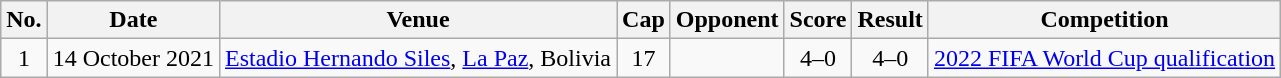<table class="wikitable sortable">
<tr>
<th scope=col>No.</th>
<th scope=col data-sort-type=date>Date</th>
<th scope=col>Venue</th>
<th scope=col>Cap</th>
<th scope=col>Opponent</th>
<th scope=col>Score</th>
<th scope=col>Result</th>
<th scope=col>Competition</th>
</tr>
<tr>
<td align=center>1</td>
<td>14 October 2021</td>
<td><a href='#'>Estadio Hernando Siles</a>, <a href='#'>La Paz</a>, Bolivia</td>
<td align=center>17</td>
<td></td>
<td align=center>4–0</td>
<td align=center>4–0</td>
<td><a href='#'>2022 FIFA World Cup qualification</a></td>
</tr>
</table>
